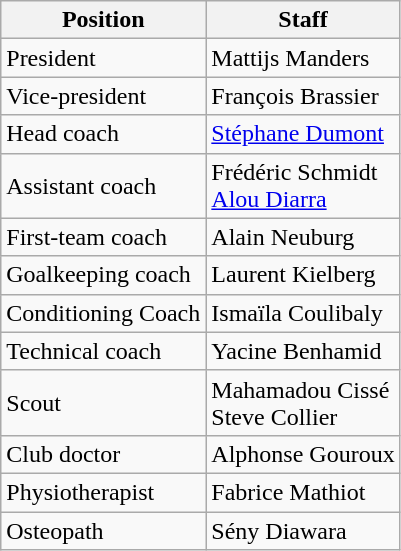<table class="wikitable">
<tr>
<th>Position</th>
<th>Staff</th>
</tr>
<tr>
<td>President</td>
<td>Mattijs Manders</td>
</tr>
<tr>
<td>Vice-president</td>
<td>François Brassier</td>
</tr>
<tr>
<td>Head coach</td>
<td><a href='#'>Stéphane Dumont</a></td>
</tr>
<tr>
<td>Assistant coach</td>
<td>Frédéric Schmidt <br>  <a href='#'>Alou Diarra</a></td>
</tr>
<tr>
<td>First-team coach</td>
<td>Alain Neuburg</td>
</tr>
<tr>
<td>Goalkeeping coach</td>
<td>Laurent Kielberg</td>
</tr>
<tr>
<td>Conditioning Coach</td>
<td>Ismaïla Coulibaly</td>
</tr>
<tr>
<td>Technical coach</td>
<td>Yacine Benhamid</td>
</tr>
<tr>
<td>Scout</td>
<td>Mahamadou Cissé <br>  Steve Collier</td>
</tr>
<tr>
<td>Club doctor</td>
<td>Alphonse Gouroux</td>
</tr>
<tr>
<td>Physiotherapist</td>
<td>Fabrice Mathiot</td>
</tr>
<tr>
<td>Osteopath</td>
<td>Sény Diawara</td>
</tr>
</table>
